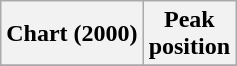<table class="wikitable sortable plainrowheaders" style="text-align: center;">
<tr>
<th scope="col">Chart (2000)</th>
<th scope="col">Peak<br>position</th>
</tr>
<tr>
</tr>
</table>
